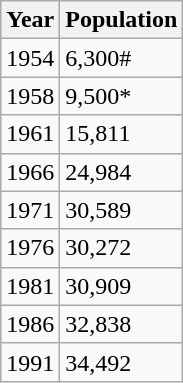<table class="wikitable">
<tr>
<th>Year</th>
<th>Population</th>
</tr>
<tr>
<td>1954</td>
<td>6,300#</td>
</tr>
<tr>
<td>1958</td>
<td>9,500*</td>
</tr>
<tr>
<td>1961</td>
<td>15,811</td>
</tr>
<tr>
<td>1966</td>
<td>24,984</td>
</tr>
<tr>
<td>1971</td>
<td>30,589</td>
</tr>
<tr>
<td>1976</td>
<td>30,272</td>
</tr>
<tr>
<td>1981</td>
<td>30,909</td>
</tr>
<tr>
<td>1986</td>
<td>32,838</td>
</tr>
<tr>
<td>1991</td>
<td>34,492</td>
</tr>
</table>
